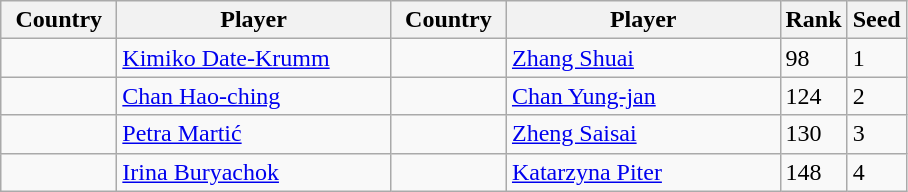<table class="sortable wikitable">
<tr>
<th width="70">Country</th>
<th width="175">Player</th>
<th width="70">Country</th>
<th width="175">Player</th>
<th>Rank</th>
<th>Seed</th>
</tr>
<tr>
<td></td>
<td><a href='#'>Kimiko Date-Krumm</a></td>
<td></td>
<td><a href='#'>Zhang Shuai</a></td>
<td>98</td>
<td>1</td>
</tr>
<tr>
<td></td>
<td><a href='#'>Chan Hao-ching</a></td>
<td></td>
<td><a href='#'>Chan Yung-jan</a></td>
<td>124</td>
<td>2</td>
</tr>
<tr>
<td></td>
<td><a href='#'>Petra Martić</a></td>
<td></td>
<td><a href='#'>Zheng Saisai</a></td>
<td>130</td>
<td>3</td>
</tr>
<tr>
<td></td>
<td><a href='#'>Irina Buryachok</a></td>
<td></td>
<td><a href='#'>Katarzyna Piter</a></td>
<td>148</td>
<td>4</td>
</tr>
</table>
